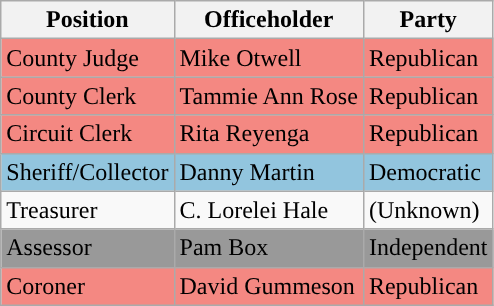<table class="wikitable">
<tr>
<th>Position</th>
<th>Officeholder</th>
<th>Party</th>
</tr>
<tr style="background-color:#F48882;">
<td>County Judge</td>
<td>Mike Otwell</td>
<td>Republican</td>
</tr>
<tr style="background-color:#F48882;">
<td>County Clerk</td>
<td>Tammie Ann Rose</td>
<td>Republican</td>
</tr>
<tr style="background-color:#F48882;">
<td>Circuit Clerk</td>
<td>Rita Reyenga</td>
<td>Republican</td>
</tr>
<tr style="background-color:#92C5DE;">
<td>Sheriff/Collector</td>
<td>Danny Martin</td>
<td>Democratic</td>
</tr>
<tr>
<td>Treasurer</td>
<td>C. Lorelei Hale</td>
<td>(Unknown)</td>
</tr>
<tr style="background-color:#999999;">
<td>Assessor</td>
<td>Pam Box</td>
<td>Independent</td>
</tr>
<tr style="background-color:#F48882;">
<td>Coroner</td>
<td>David Gummeson</td>
<td>Republican</td>
</tr>
</table>
